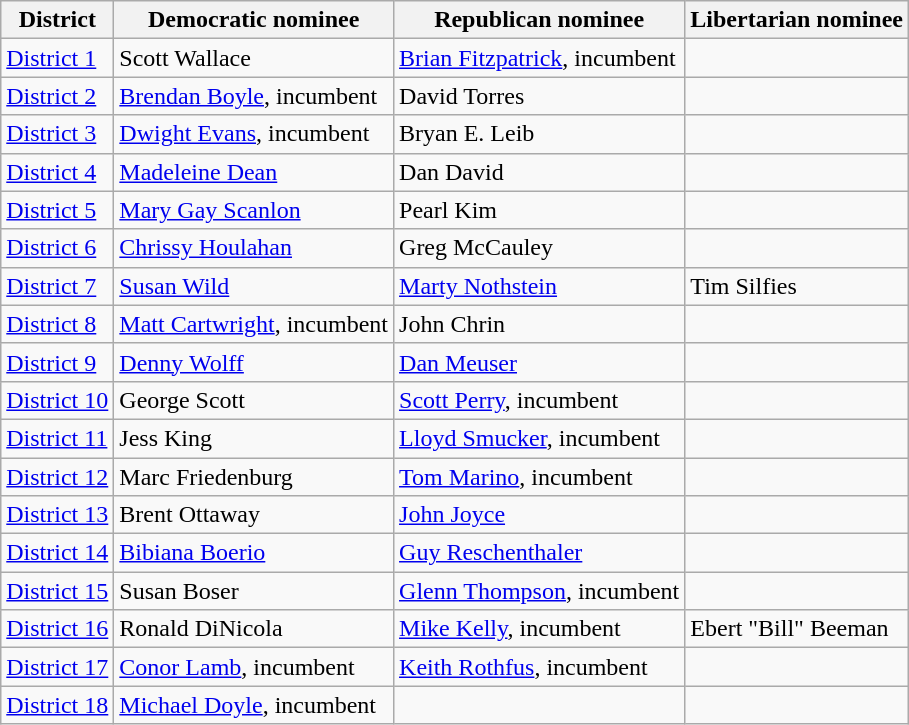<table class="wikitable">
<tr>
<th>District</th>
<th>Democratic nominee</th>
<th>Republican nominee</th>
<th>Libertarian nominee</th>
</tr>
<tr>
<td><a href='#'>District 1</a></td>
<td>Scott Wallace</td>
<td><a href='#'>Brian Fitzpatrick</a>, incumbent</td>
<td></td>
</tr>
<tr>
<td><a href='#'>District 2</a></td>
<td><a href='#'>Brendan Boyle</a>, incumbent</td>
<td>David Torres</td>
<td></td>
</tr>
<tr>
<td><a href='#'>District 3</a></td>
<td><a href='#'>Dwight Evans</a>, incumbent</td>
<td>Bryan E. Leib</td>
<td></td>
</tr>
<tr>
<td><a href='#'>District 4</a></td>
<td><a href='#'>Madeleine Dean</a></td>
<td>Dan David</td>
<td></td>
</tr>
<tr>
<td><a href='#'>District 5</a></td>
<td><a href='#'>Mary Gay Scanlon</a></td>
<td>Pearl Kim</td>
<td></td>
</tr>
<tr>
<td><a href='#'>District 6</a></td>
<td><a href='#'>Chrissy Houlahan</a></td>
<td>Greg McCauley</td>
<td></td>
</tr>
<tr>
<td><a href='#'>District 7</a></td>
<td><a href='#'>Susan Wild</a></td>
<td><a href='#'>Marty Nothstein</a></td>
<td>Tim Silfies</td>
</tr>
<tr>
<td><a href='#'>District 8</a></td>
<td><a href='#'>Matt Cartwright</a>, incumbent</td>
<td>John Chrin</td>
<td></td>
</tr>
<tr>
<td><a href='#'>District 9</a></td>
<td><a href='#'>Denny Wolff</a></td>
<td><a href='#'>Dan Meuser</a></td>
<td></td>
</tr>
<tr>
<td><a href='#'>District 10</a></td>
<td>George Scott</td>
<td><a href='#'>Scott Perry</a>, incumbent</td>
<td></td>
</tr>
<tr>
<td><a href='#'>District 11</a></td>
<td>Jess King</td>
<td><a href='#'>Lloyd Smucker</a>, incumbent</td>
<td></td>
</tr>
<tr>
<td><a href='#'>District 12</a></td>
<td>Marc Friedenburg</td>
<td><a href='#'>Tom Marino</a>, incumbent</td>
<td></td>
</tr>
<tr>
<td><a href='#'>District 13</a></td>
<td>Brent Ottaway</td>
<td><a href='#'>John Joyce</a></td>
<td></td>
</tr>
<tr>
<td><a href='#'>District 14</a></td>
<td><a href='#'>Bibiana Boerio</a></td>
<td><a href='#'>Guy Reschenthaler</a></td>
<td></td>
</tr>
<tr>
<td><a href='#'>District 15</a></td>
<td>Susan Boser</td>
<td><a href='#'>Glenn Thompson</a>, incumbent</td>
<td></td>
</tr>
<tr>
<td><a href='#'>District 16</a></td>
<td>Ronald DiNicola</td>
<td><a href='#'>Mike Kelly</a>, incumbent</td>
<td>Ebert "Bill" Beeman</td>
</tr>
<tr>
<td><a href='#'>District 17</a></td>
<td><a href='#'>Conor Lamb</a>, incumbent</td>
<td><a href='#'>Keith Rothfus</a>, incumbent</td>
<td></td>
</tr>
<tr>
<td><a href='#'>District 18</a></td>
<td><a href='#'>Michael Doyle</a>, incumbent</td>
<td></td>
<td></td>
</tr>
</table>
